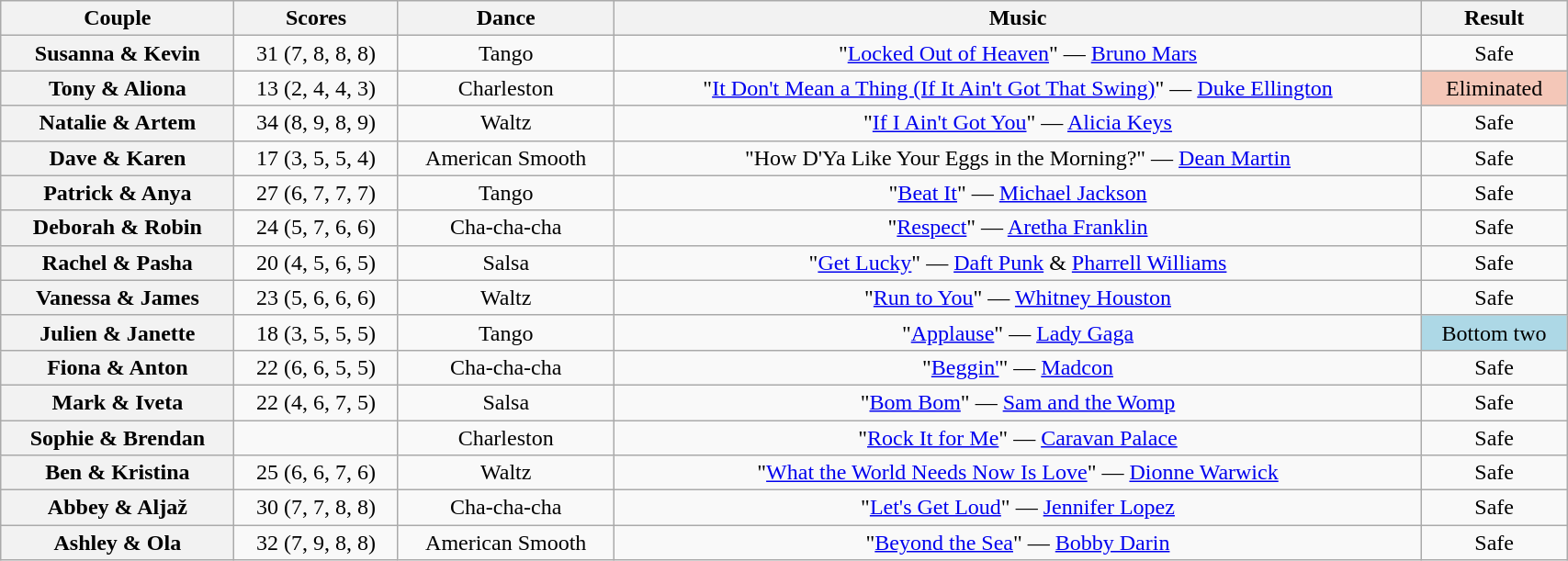<table class="wikitable sortable" style="text-align:center; width:90%">
<tr>
<th scope="col">Couple</th>
<th scope="col">Scores</th>
<th scope="col" class="unsortable">Dance</th>
<th scope="col" class="unsortable">Music</th>
<th scope="col" class="unsortable">Result</th>
</tr>
<tr>
<th scope="row">Susanna & Kevin</th>
<td>31 (7, 8, 8, 8)</td>
<td>Tango</td>
<td>"<a href='#'>Locked Out of Heaven</a>" — <a href='#'>Bruno Mars</a></td>
<td>Safe</td>
</tr>
<tr>
<th scope="row">Tony & Aliona</th>
<td>13 (2, 4, 4, 3)</td>
<td>Charleston</td>
<td>"<a href='#'>It Don't Mean a Thing (If It Ain't Got That Swing)</a>" — <a href='#'>Duke Ellington</a></td>
<td bgcolor="f4c7b8">Eliminated</td>
</tr>
<tr>
<th scope="row">Natalie & Artem</th>
<td>34 (8, 9, 8, 9)</td>
<td>Waltz</td>
<td>"<a href='#'>If I Ain't Got You</a>" — <a href='#'>Alicia Keys</a></td>
<td>Safe</td>
</tr>
<tr>
<th scope="row">Dave & Karen</th>
<td>17 (3, 5, 5, 4)</td>
<td>American Smooth</td>
<td>"How D'Ya Like Your Eggs in the Morning?" — <a href='#'>Dean Martin</a></td>
<td>Safe</td>
</tr>
<tr>
<th scope="row">Patrick & Anya</th>
<td>27 (6, 7, 7, 7)</td>
<td>Tango</td>
<td>"<a href='#'>Beat It</a>" — <a href='#'>Michael Jackson</a></td>
<td>Safe</td>
</tr>
<tr>
<th scope="row">Deborah & Robin</th>
<td>24 (5, 7, 6, 6)</td>
<td>Cha-cha-cha</td>
<td>"<a href='#'>Respect</a>" — <a href='#'>Aretha Franklin</a></td>
<td>Safe</td>
</tr>
<tr>
<th scope="row">Rachel & Pasha</th>
<td>20 (4, 5, 6, 5)</td>
<td>Salsa</td>
<td>"<a href='#'>Get Lucky</a>" — <a href='#'>Daft Punk</a> & <a href='#'>Pharrell Williams</a></td>
<td>Safe</td>
</tr>
<tr>
<th scope="row">Vanessa & James</th>
<td>23 (5, 6, 6, 6)</td>
<td>Waltz</td>
<td>"<a href='#'>Run to You</a>" — <a href='#'>Whitney Houston</a></td>
<td>Safe</td>
</tr>
<tr>
<th scope="row">Julien & Janette</th>
<td>18 (3, 5, 5, 5)</td>
<td>Tango</td>
<td>"<a href='#'>Applause</a>" — <a href='#'>Lady Gaga</a></td>
<td bgcolor="lightblue">Bottom two</td>
</tr>
<tr>
<th scope="row">Fiona & Anton</th>
<td>22 (6, 6, 5, 5)</td>
<td>Cha-cha-cha</td>
<td>"<a href='#'>Beggin'</a>" — <a href='#'>Madcon</a></td>
<td>Safe</td>
</tr>
<tr>
<th scope="row">Mark & Iveta</th>
<td>22 (4, 6, 7, 5)</td>
<td>Salsa</td>
<td>"<a href='#'>Bom Bom</a>" — <a href='#'>Sam and the Womp</a></td>
<td>Safe</td>
</tr>
<tr>
<th scope="row">Sophie & Brendan</th>
<td></td>
<td>Charleston</td>
<td>"<a href='#'>Rock It for Me</a>" — <a href='#'>Caravan Palace</a></td>
<td>Safe</td>
</tr>
<tr>
<th scope="row">Ben & Kristina</th>
<td>25 (6, 6, 7, 6)</td>
<td>Waltz</td>
<td>"<a href='#'>What the World Needs Now Is Love</a>" — <a href='#'>Dionne Warwick</a></td>
<td>Safe</td>
</tr>
<tr>
<th scope="row">Abbey & Aljaž</th>
<td>30 (7, 7, 8, 8)</td>
<td>Cha-cha-cha</td>
<td>"<a href='#'>Let's Get Loud</a>" — <a href='#'>Jennifer Lopez</a></td>
<td>Safe</td>
</tr>
<tr>
<th scope="row">Ashley & Ola</th>
<td>32 (7, 9, 8, 8)</td>
<td>American Smooth</td>
<td>"<a href='#'>Beyond the Sea</a>" — <a href='#'>Bobby Darin</a></td>
<td>Safe</td>
</tr>
</table>
